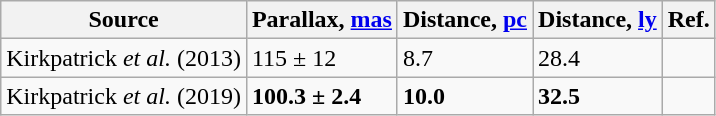<table class="wikitable">
<tr>
<th>Source</th>
<th>Parallax, <a href='#'>mas</a></th>
<th>Distance, <a href='#'>pc</a></th>
<th>Distance, <a href='#'>ly</a></th>
<th>Ref.</th>
</tr>
<tr>
<td>Kirkpatrick <em>et al.</em> (2013)</td>
<td>115 ± 12</td>
<td>8.7</td>
<td>28.4</td>
<td></td>
</tr>
<tr>
<td>Kirkpatrick <em>et al.</em> (2019)</td>
<td><strong>100.3 ± 2.4</strong></td>
<td><strong>10.0</strong></td>
<td><strong>32.5 </strong></td>
<td></td>
</tr>
</table>
